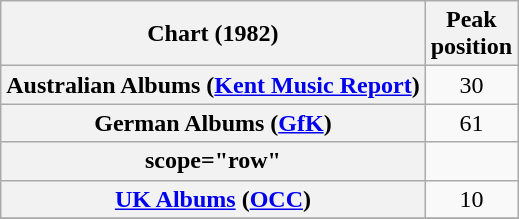<table class="wikitable plainrowheaders">
<tr>
<th scope="col">Chart (1982)</th>
<th scope="col">Peak<br>position</th>
</tr>
<tr>
<th scope="row">Australian Albums (<a href='#'>Kent Music Report</a>)</th>
<td align="center">30</td>
</tr>
<tr>
<th scope="row">German Albums (<a href='#'>GfK</a>)</th>
<td align="center">61</td>
</tr>
<tr>
<th>scope="row"</th>
</tr>
<tr>
<th scope="row"><a href='#'>UK Albums</a> (<a href='#'>OCC</a>)</th>
<td align="center">10</td>
</tr>
<tr>
</tr>
</table>
